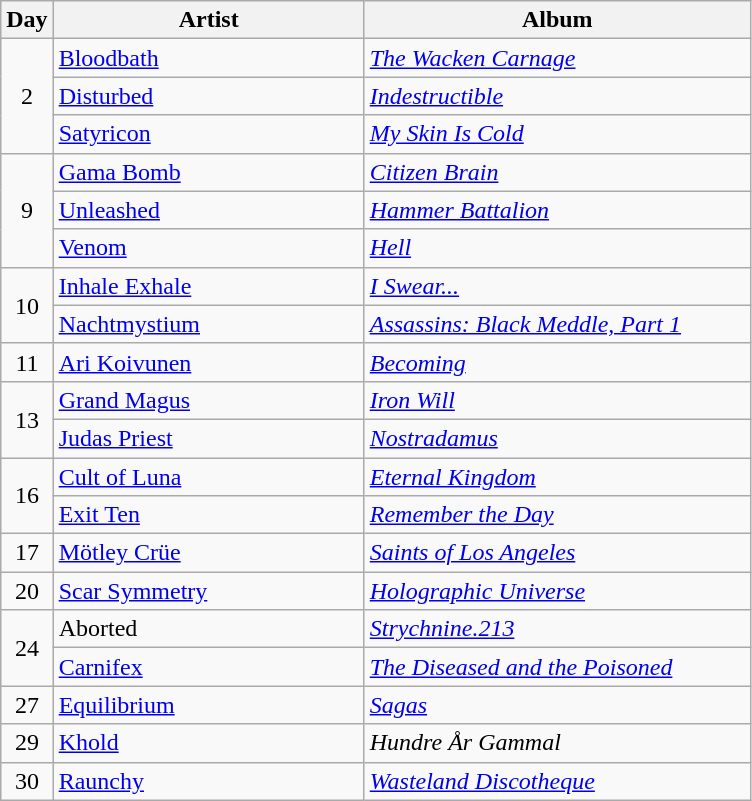<table class="wikitable" border="1">
<tr>
<th>Day</th>
<th width="200">Artist</th>
<th width="250">Album</th>
</tr>
<tr>
<td align="center" rowspan="3">2</td>
<td><a href='#'>Bloodbath</a></td>
<td><em><a href='#'>The Wacken Carnage</a></em></td>
</tr>
<tr>
<td><a href='#'>Disturbed</a></td>
<td><em><a href='#'>Indestructible</a></em></td>
</tr>
<tr>
<td><a href='#'>Satyricon</a></td>
<td><em><a href='#'>My Skin Is Cold</a></em></td>
</tr>
<tr>
<td align="center" rowspan="3">9</td>
<td><a href='#'>Gama Bomb</a></td>
<td><em><a href='#'>Citizen Brain</a></em></td>
</tr>
<tr>
<td><a href='#'>Unleashed</a></td>
<td><em><a href='#'>Hammer Battalion</a></em></td>
</tr>
<tr>
<td><a href='#'>Venom</a></td>
<td><em><a href='#'>Hell</a></em></td>
</tr>
<tr>
<td align="center" rowspan="2">10</td>
<td><a href='#'>Inhale Exhale</a></td>
<td><em><a href='#'>I Swear...</a></em></td>
</tr>
<tr>
<td><a href='#'>Nachtmystium</a></td>
<td><em><a href='#'>Assassins: Black Meddle, Part 1</a></em></td>
</tr>
<tr>
<td align="center">11</td>
<td><a href='#'>Ari Koivunen</a></td>
<td><em><a href='#'>Becoming</a></em></td>
</tr>
<tr>
<td align="center" rowspan="2">13</td>
<td><a href='#'>Grand Magus</a></td>
<td><em><a href='#'>Iron Will</a></em></td>
</tr>
<tr>
<td><a href='#'>Judas Priest</a></td>
<td><em><a href='#'>Nostradamus</a></em></td>
</tr>
<tr>
<td align="center" rowspan="2">16</td>
<td><a href='#'>Cult of Luna</a></td>
<td><em><a href='#'>Eternal Kingdom</a></em></td>
</tr>
<tr>
<td><a href='#'>Exit Ten</a></td>
<td><em><a href='#'>Remember the Day</a></em></td>
</tr>
<tr>
<td align="center">17</td>
<td><a href='#'>Mötley Crüe</a></td>
<td><em><a href='#'>Saints of Los Angeles</a></em></td>
</tr>
<tr>
<td align="center">20</td>
<td><a href='#'>Scar Symmetry</a></td>
<td><em><a href='#'>Holographic Universe</a></em></td>
</tr>
<tr>
<td align="center" rowspan="2">24</td>
<td>Aborted</td>
<td><em><a href='#'>Strychnine.213</a></em></td>
</tr>
<tr>
<td><a href='#'>Carnifex</a></td>
<td><em><a href='#'>The Diseased and the Poisoned</a></em></td>
</tr>
<tr>
<td align="center">27</td>
<td><a href='#'>Equilibrium</a></td>
<td><em><a href='#'>Sagas</a></em></td>
</tr>
<tr>
<td align="center">29</td>
<td><a href='#'>Khold</a></td>
<td><em>Hundre År Gammal</em></td>
</tr>
<tr>
<td align="center">30</td>
<td><a href='#'>Raunchy</a></td>
<td><em><a href='#'>Wasteland Discotheque</a></em></td>
</tr>
</table>
